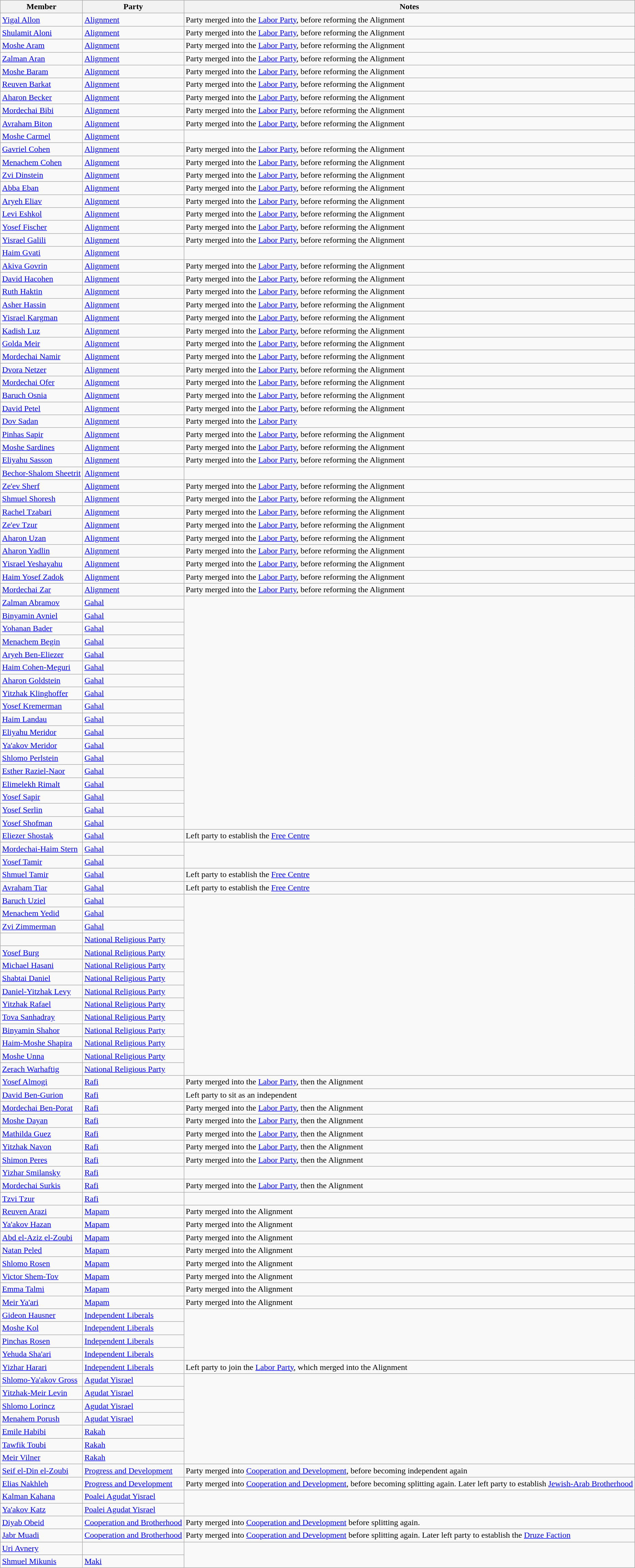<table class="sort wikitable sortable" style="text-align:left">
<tr>
<th>Member</th>
<th>Party</th>
<th>Notes</th>
</tr>
<tr>
<td><a href='#'>Yigal Allon</a></td>
<td><a href='#'>Alignment</a></td>
<td>Party merged into the <a href='#'>Labor Party</a>, before reforming the Alignment</td>
</tr>
<tr>
<td><a href='#'>Shulamit Aloni</a></td>
<td><a href='#'>Alignment</a></td>
<td>Party merged into the <a href='#'>Labor Party</a>, before reforming the Alignment</td>
</tr>
<tr>
<td><a href='#'>Moshe Aram</a></td>
<td><a href='#'>Alignment</a></td>
<td>Party merged into the <a href='#'>Labor Party</a>, before reforming the Alignment</td>
</tr>
<tr>
<td><a href='#'>Zalman Aran</a></td>
<td><a href='#'>Alignment</a></td>
<td>Party merged into the <a href='#'>Labor Party</a>, before reforming the Alignment</td>
</tr>
<tr>
<td><a href='#'>Moshe Baram</a></td>
<td><a href='#'>Alignment</a></td>
<td>Party merged into the <a href='#'>Labor Party</a>, before reforming the Alignment</td>
</tr>
<tr>
<td><a href='#'>Reuven Barkat</a></td>
<td><a href='#'>Alignment</a></td>
<td>Party merged into the <a href='#'>Labor Party</a>, before reforming the Alignment</td>
</tr>
<tr>
<td><a href='#'>Aharon Becker</a></td>
<td><a href='#'>Alignment</a></td>
<td>Party merged into the <a href='#'>Labor Party</a>, before reforming the Alignment</td>
</tr>
<tr>
<td><a href='#'>Mordechai Bibi</a></td>
<td><a href='#'>Alignment</a></td>
<td>Party merged into the <a href='#'>Labor Party</a>, before reforming the Alignment</td>
</tr>
<tr>
<td><a href='#'>Avraham Biton</a></td>
<td><a href='#'>Alignment</a></td>
<td>Party merged into the <a href='#'>Labor Party</a>, before reforming the Alignment</td>
</tr>
<tr>
<td><a href='#'>Moshe Carmel</a></td>
<td><a href='#'>Alignment</a></td>
</tr>
<tr>
<td><a href='#'>Gavriel Cohen</a></td>
<td><a href='#'>Alignment</a></td>
<td>Party merged into the <a href='#'>Labor Party</a>, before reforming the Alignment</td>
</tr>
<tr>
<td><a href='#'>Menachem Cohen</a></td>
<td><a href='#'>Alignment</a></td>
<td>Party merged into the <a href='#'>Labor Party</a>, before reforming the Alignment</td>
</tr>
<tr>
<td><a href='#'>Zvi Dinstein</a></td>
<td><a href='#'>Alignment</a></td>
<td>Party merged into the <a href='#'>Labor Party</a>, before reforming the Alignment</td>
</tr>
<tr>
<td><a href='#'>Abba Eban</a></td>
<td><a href='#'>Alignment</a></td>
<td>Party merged into the <a href='#'>Labor Party</a>, before reforming the Alignment</td>
</tr>
<tr>
<td><a href='#'>Aryeh Eliav</a></td>
<td><a href='#'>Alignment</a></td>
<td>Party merged into the <a href='#'>Labor Party</a>, before reforming the Alignment</td>
</tr>
<tr>
<td><a href='#'>Levi Eshkol</a></td>
<td><a href='#'>Alignment</a></td>
<td>Party merged into the <a href='#'>Labor Party</a>, before reforming the Alignment</td>
</tr>
<tr>
<td><a href='#'>Yosef Fischer</a></td>
<td><a href='#'>Alignment</a></td>
<td>Party merged into the <a href='#'>Labor Party</a>, before reforming the Alignment</td>
</tr>
<tr>
<td><a href='#'>Yisrael Galili</a></td>
<td><a href='#'>Alignment</a></td>
<td>Party merged into the <a href='#'>Labor Party</a>, before reforming the Alignment</td>
</tr>
<tr>
<td><a href='#'>Haim Gvati</a></td>
<td><a href='#'>Alignment</a></td>
</tr>
<tr>
<td><a href='#'>Akiva Govrin</a></td>
<td><a href='#'>Alignment</a></td>
<td>Party merged into the <a href='#'>Labor Party</a>, before reforming the Alignment</td>
</tr>
<tr>
<td><a href='#'>David Hacohen</a></td>
<td><a href='#'>Alignment</a></td>
<td>Party merged into the <a href='#'>Labor Party</a>, before reforming the Alignment</td>
</tr>
<tr>
<td><a href='#'>Ruth Haktin</a></td>
<td><a href='#'>Alignment</a></td>
<td>Party merged into the <a href='#'>Labor Party</a>, before reforming the Alignment</td>
</tr>
<tr>
<td><a href='#'>Asher Hassin</a></td>
<td><a href='#'>Alignment</a></td>
<td>Party merged into the <a href='#'>Labor Party</a>, before reforming the Alignment</td>
</tr>
<tr>
<td><a href='#'>Yisrael Kargman</a></td>
<td><a href='#'>Alignment</a></td>
<td>Party merged into the <a href='#'>Labor Party</a>, before reforming the Alignment</td>
</tr>
<tr>
<td><a href='#'>Kadish Luz</a></td>
<td><a href='#'>Alignment</a></td>
<td>Party merged into the <a href='#'>Labor Party</a>, before reforming the Alignment</td>
</tr>
<tr>
<td><a href='#'>Golda Meir</a></td>
<td><a href='#'>Alignment</a></td>
<td>Party merged into the <a href='#'>Labor Party</a>, before reforming the Alignment</td>
</tr>
<tr>
<td><a href='#'>Mordechai Namir</a></td>
<td><a href='#'>Alignment</a></td>
<td>Party merged into the <a href='#'>Labor Party</a>, before reforming the Alignment</td>
</tr>
<tr>
<td><a href='#'>Dvora Netzer</a></td>
<td><a href='#'>Alignment</a></td>
<td>Party merged into the <a href='#'>Labor Party</a>, before reforming the Alignment</td>
</tr>
<tr>
<td><a href='#'>Mordechai Ofer</a></td>
<td><a href='#'>Alignment</a></td>
<td>Party merged into the <a href='#'>Labor Party</a>, before reforming the Alignment</td>
</tr>
<tr>
<td><a href='#'>Baruch Osnia</a></td>
<td><a href='#'>Alignment</a></td>
<td>Party merged into the <a href='#'>Labor Party</a>, before reforming the Alignment</td>
</tr>
<tr>
<td><a href='#'>David Petel</a></td>
<td><a href='#'>Alignment</a></td>
<td>Party merged into the <a href='#'>Labor Party</a>, before reforming the Alignment</td>
</tr>
<tr>
<td><a href='#'>Dov Sadan</a></td>
<td><a href='#'>Alignment</a></td>
<td>Party merged into the <a href='#'>Labor Party</a></td>
</tr>
<tr>
<td><a href='#'>Pinhas Sapir</a></td>
<td><a href='#'>Alignment</a></td>
<td>Party merged into the <a href='#'>Labor Party</a>, before reforming the Alignment</td>
</tr>
<tr>
<td><a href='#'>Moshe Sardines</a></td>
<td><a href='#'>Alignment</a></td>
<td>Party merged into the <a href='#'>Labor Party</a>, before reforming the Alignment</td>
</tr>
<tr>
<td><a href='#'>Eliyahu Sasson</a></td>
<td><a href='#'>Alignment</a></td>
<td>Party merged into the <a href='#'>Labor Party</a>, before reforming the Alignment</td>
</tr>
<tr>
<td><a href='#'>Bechor-Shalom Sheetrit</a></td>
<td><a href='#'>Alignment</a></td>
</tr>
<tr>
<td><a href='#'>Ze'ev Sherf</a></td>
<td><a href='#'>Alignment</a></td>
<td>Party merged into the <a href='#'>Labor Party</a>, before reforming the Alignment</td>
</tr>
<tr>
<td><a href='#'>Shmuel Shoresh</a></td>
<td><a href='#'>Alignment</a></td>
<td>Party merged into the <a href='#'>Labor Party</a>, before reforming the Alignment</td>
</tr>
<tr>
<td><a href='#'>Rachel Tzabari</a></td>
<td><a href='#'>Alignment</a></td>
<td>Party merged into the <a href='#'>Labor Party</a>, before reforming the Alignment</td>
</tr>
<tr>
<td><a href='#'>Ze'ev Tzur</a></td>
<td><a href='#'>Alignment</a></td>
<td>Party merged into the <a href='#'>Labor Party</a>, before reforming the Alignment</td>
</tr>
<tr>
<td><a href='#'>Aharon Uzan</a></td>
<td><a href='#'>Alignment</a></td>
<td>Party merged into the <a href='#'>Labor Party</a>, before reforming the Alignment</td>
</tr>
<tr>
<td><a href='#'>Aharon Yadlin</a></td>
<td><a href='#'>Alignment</a></td>
<td>Party merged into the <a href='#'>Labor Party</a>, before reforming the Alignment</td>
</tr>
<tr>
<td><a href='#'>Yisrael Yeshayahu</a></td>
<td><a href='#'>Alignment</a></td>
<td>Party merged into the <a href='#'>Labor Party</a>, before reforming the Alignment</td>
</tr>
<tr>
<td><a href='#'>Haim Yosef Zadok</a></td>
<td><a href='#'>Alignment</a></td>
<td>Party merged into the <a href='#'>Labor Party</a>, before reforming the Alignment</td>
</tr>
<tr>
<td><a href='#'>Mordechai Zar</a></td>
<td><a href='#'>Alignment</a></td>
<td>Party merged into the <a href='#'>Labor Party</a>, before reforming the Alignment</td>
</tr>
<tr>
<td><a href='#'>Zalman Abramov</a></td>
<td><a href='#'>Gahal</a></td>
</tr>
<tr>
<td><a href='#'>Binyamin Avniel</a></td>
<td><a href='#'>Gahal</a></td>
</tr>
<tr>
<td><a href='#'>Yohanan Bader</a></td>
<td><a href='#'>Gahal</a></td>
</tr>
<tr>
<td><a href='#'>Menachem Begin</a></td>
<td><a href='#'>Gahal</a></td>
</tr>
<tr>
<td><a href='#'>Aryeh Ben-Eliezer</a></td>
<td><a href='#'>Gahal</a></td>
</tr>
<tr>
<td><a href='#'>Haim Cohen-Meguri</a></td>
<td><a href='#'>Gahal</a></td>
</tr>
<tr>
<td><a href='#'>Aharon Goldstein</a></td>
<td><a href='#'>Gahal</a></td>
</tr>
<tr>
<td><a href='#'>Yitzhak Klinghoffer</a></td>
<td><a href='#'>Gahal</a></td>
</tr>
<tr>
<td><a href='#'>Yosef Kremerman</a></td>
<td><a href='#'>Gahal</a></td>
</tr>
<tr>
<td><a href='#'>Haim Landau</a></td>
<td><a href='#'>Gahal</a></td>
</tr>
<tr>
<td><a href='#'>Eliyahu Meridor</a></td>
<td><a href='#'>Gahal</a></td>
</tr>
<tr>
<td><a href='#'>Ya'akov Meridor</a></td>
<td><a href='#'>Gahal</a></td>
</tr>
<tr>
<td><a href='#'>Shlomo Perlstein</a></td>
<td><a href='#'>Gahal</a></td>
</tr>
<tr>
<td><a href='#'>Esther Raziel-Naor</a></td>
<td><a href='#'>Gahal</a></td>
</tr>
<tr>
<td><a href='#'>Elimelekh Rimalt</a></td>
<td><a href='#'>Gahal</a></td>
</tr>
<tr>
<td><a href='#'>Yosef Sapir</a></td>
<td><a href='#'>Gahal</a></td>
</tr>
<tr>
<td><a href='#'>Yosef Serlin</a></td>
<td><a href='#'>Gahal</a></td>
</tr>
<tr>
<td><a href='#'>Yosef Shofman</a></td>
<td><a href='#'>Gahal</a></td>
</tr>
<tr>
<td><a href='#'>Eliezer Shostak</a></td>
<td><a href='#'>Gahal</a></td>
<td>Left party to establish the <a href='#'>Free Centre</a></td>
</tr>
<tr>
<td><a href='#'>Mordechai-Haim Stern</a></td>
<td><a href='#'>Gahal</a></td>
</tr>
<tr>
<td><a href='#'>Yosef Tamir</a></td>
<td><a href='#'>Gahal</a></td>
</tr>
<tr>
<td><a href='#'>Shmuel Tamir</a></td>
<td><a href='#'>Gahal</a></td>
<td>Left party to establish the <a href='#'>Free Centre</a></td>
</tr>
<tr>
<td><a href='#'>Avraham Tiar</a></td>
<td><a href='#'>Gahal</a></td>
<td>Left party to establish the <a href='#'>Free Centre</a></td>
</tr>
<tr>
<td><a href='#'>Baruch Uziel</a></td>
<td><a href='#'>Gahal</a></td>
</tr>
<tr>
<td><a href='#'>Menachem Yedid</a></td>
<td><a href='#'>Gahal</a></td>
</tr>
<tr>
<td><a href='#'>Zvi Zimmerman</a></td>
<td><a href='#'>Gahal</a></td>
</tr>
<tr>
<td></td>
<td><a href='#'>National Religious Party</a></td>
</tr>
<tr>
<td><a href='#'>Yosef Burg</a></td>
<td><a href='#'>National Religious Party</a></td>
</tr>
<tr>
<td><a href='#'>Michael Hasani</a></td>
<td><a href='#'>National Religious Party</a></td>
</tr>
<tr>
<td><a href='#'>Shabtai Daniel</a></td>
<td><a href='#'>National Religious Party</a></td>
</tr>
<tr>
<td><a href='#'>Daniel-Yitzhak Levy</a></td>
<td><a href='#'>National Religious Party</a></td>
</tr>
<tr>
<td><a href='#'>Yitzhak Rafael</a></td>
<td><a href='#'>National Religious Party</a></td>
</tr>
<tr>
<td><a href='#'>Tova Sanhadray</a></td>
<td><a href='#'>National Religious Party</a></td>
</tr>
<tr>
<td><a href='#'>Binyamin Shahor</a></td>
<td><a href='#'>National Religious Party</a></td>
</tr>
<tr>
<td><a href='#'>Haim-Moshe Shapira</a></td>
<td><a href='#'>National Religious Party</a></td>
</tr>
<tr>
<td><a href='#'>Moshe Unna</a></td>
<td><a href='#'>National Religious Party</a></td>
</tr>
<tr>
<td><a href='#'>Zerach Warhaftig</a></td>
<td><a href='#'>National Religious Party</a></td>
</tr>
<tr>
<td><a href='#'>Yosef Almogi</a></td>
<td><a href='#'>Rafi</a></td>
<td>Party merged into the <a href='#'>Labor Party</a>, then the Alignment</td>
</tr>
<tr>
<td><a href='#'>David Ben-Gurion</a></td>
<td><a href='#'>Rafi</a></td>
<td>Left party to sit as an independent</td>
</tr>
<tr>
<td><a href='#'>Mordechai Ben-Porat</a></td>
<td><a href='#'>Rafi</a></td>
<td>Party merged into the <a href='#'>Labor Party</a>, then the Alignment</td>
</tr>
<tr>
<td><a href='#'>Moshe Dayan</a></td>
<td><a href='#'>Rafi</a></td>
<td>Party merged into the <a href='#'>Labor Party</a>, then the Alignment</td>
</tr>
<tr>
<td><a href='#'>Mathilda Guez</a></td>
<td><a href='#'>Rafi</a></td>
<td>Party merged into the <a href='#'>Labor Party</a>, then the Alignment</td>
</tr>
<tr>
<td><a href='#'>Yitzhak Navon</a></td>
<td><a href='#'>Rafi</a></td>
<td>Party merged into the <a href='#'>Labor Party</a>, then the Alignment</td>
</tr>
<tr>
<td><a href='#'>Shimon Peres</a></td>
<td><a href='#'>Rafi</a></td>
<td>Party merged into the <a href='#'>Labor Party</a>, then the Alignment</td>
</tr>
<tr>
<td><a href='#'>Yizhar Smilansky</a></td>
<td><a href='#'>Rafi</a></td>
</tr>
<tr>
<td><a href='#'>Mordechai Surkis</a></td>
<td><a href='#'>Rafi</a></td>
<td>Party merged into the <a href='#'>Labor Party</a>, then the Alignment</td>
</tr>
<tr>
<td><a href='#'>Tzvi Tzur</a></td>
<td><a href='#'>Rafi</a></td>
</tr>
<tr>
<td><a href='#'>Reuven Arazi</a></td>
<td><a href='#'>Mapam</a></td>
<td>Party merged into the Alignment</td>
</tr>
<tr>
<td><a href='#'>Ya'akov Hazan</a></td>
<td><a href='#'>Mapam</a></td>
<td>Party merged into the Alignment</td>
</tr>
<tr>
<td><a href='#'>Abd el-Aziz el-Zoubi</a></td>
<td><a href='#'>Mapam</a></td>
<td>Party merged into the Alignment</td>
</tr>
<tr>
<td><a href='#'>Natan Peled</a></td>
<td><a href='#'>Mapam</a></td>
<td>Party merged into the Alignment</td>
</tr>
<tr>
<td><a href='#'>Shlomo Rosen</a></td>
<td><a href='#'>Mapam</a></td>
<td>Party merged into the Alignment</td>
</tr>
<tr>
<td><a href='#'>Victor Shem-Tov</a></td>
<td><a href='#'>Mapam</a></td>
<td>Party merged into the Alignment</td>
</tr>
<tr>
<td><a href='#'>Emma Talmi</a></td>
<td><a href='#'>Mapam</a></td>
<td>Party merged into the Alignment</td>
</tr>
<tr>
<td><a href='#'>Meir Ya'ari</a></td>
<td><a href='#'>Mapam</a></td>
<td>Party merged into the Alignment</td>
</tr>
<tr>
<td><a href='#'>Gideon Hausner</a></td>
<td><a href='#'>Independent Liberals</a></td>
</tr>
<tr>
<td><a href='#'>Moshe Kol</a></td>
<td><a href='#'>Independent Liberals</a></td>
</tr>
<tr>
<td><a href='#'>Pinchas Rosen</a></td>
<td><a href='#'>Independent Liberals</a></td>
</tr>
<tr>
<td><a href='#'>Yehuda Sha'ari</a></td>
<td><a href='#'>Independent Liberals</a></td>
</tr>
<tr>
<td><a href='#'>Yizhar Harari</a></td>
<td><a href='#'>Independent Liberals</a></td>
<td>Left party to join the <a href='#'>Labor Party</a>, which merged into the Alignment</td>
</tr>
<tr>
<td><a href='#'>Shlomo-Ya'akov Gross</a></td>
<td><a href='#'>Agudat Yisrael</a></td>
</tr>
<tr>
<td><a href='#'>Yitzhak-Meir Levin</a></td>
<td><a href='#'>Agudat Yisrael</a></td>
</tr>
<tr>
<td><a href='#'>Shlomo Lorincz</a></td>
<td><a href='#'>Agudat Yisrael</a></td>
</tr>
<tr>
<td><a href='#'>Menahem Porush</a></td>
<td><a href='#'>Agudat Yisrael</a></td>
</tr>
<tr>
<td><a href='#'>Emile Habibi</a></td>
<td><a href='#'>Rakah</a></td>
</tr>
<tr>
<td><a href='#'>Tawfik Toubi</a></td>
<td><a href='#'>Rakah</a></td>
</tr>
<tr>
<td><a href='#'>Meir Vilner</a></td>
<td><a href='#'>Rakah</a></td>
</tr>
<tr>
<td><a href='#'>Seif el-Din el-Zoubi</a></td>
<td><a href='#'>Progress and Development</a></td>
<td>Party merged into <a href='#'>Cooperation and Development</a>, before becoming independent again</td>
</tr>
<tr>
<td><a href='#'>Elias Nakhleh</a></td>
<td><a href='#'>Progress and Development</a></td>
<td>Party merged into <a href='#'>Cooperation and Development</a>, before becoming splitting again. Later left party to establish <a href='#'>Jewish-Arab Brotherhood</a></td>
</tr>
<tr>
<td><a href='#'>Kalman Kahana</a></td>
<td><a href='#'>Poalei Agudat Yisrael</a></td>
</tr>
<tr>
<td><a href='#'>Ya'akov Katz</a></td>
<td><a href='#'>Poalei Agudat Yisrael</a></td>
</tr>
<tr>
<td><a href='#'>Diyab Obeid</a></td>
<td><a href='#'>Cooperation and Brotherhood</a></td>
<td>Party merged into <a href='#'>Cooperation and Development</a> before splitting again.</td>
</tr>
<tr>
<td><a href='#'>Jabr Muadi</a></td>
<td><a href='#'>Cooperation and Brotherhood</a></td>
<td>Party merged into <a href='#'>Cooperation and Development</a> before splitting again. Later left party to establish the <a href='#'>Druze Faction</a></td>
</tr>
<tr>
<td><a href='#'>Uri Avnery</a></td>
<td></td>
</tr>
<tr>
<td><a href='#'>Shmuel Mikunis</a></td>
<td><a href='#'>Maki</a></td>
</tr>
</table>
